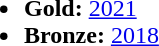<table border="0" cellpadding="2">
<tr valign="top">
<td><br><ul><li><strong>Gold:</strong> <a href='#'>2021</a></li><li><strong>Bronze:</strong> <a href='#'>2018</a></li></ul></td>
</tr>
</table>
